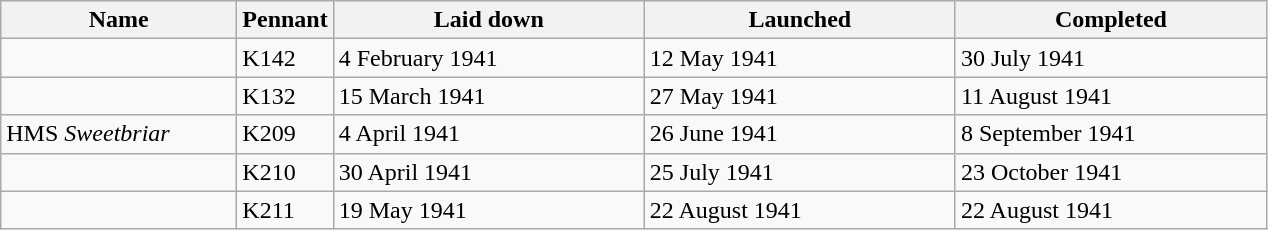<table class="wikitable">
<tr>
<th width = 150>Name</th>
<th width = 50>Pennant</th>
<th width = 200>Laid down</th>
<th width = 200>Launched</th>
<th width = 200>Completed</th>
</tr>
<tr>
<td></td>
<td>K142</td>
<td>4 February 1941</td>
<td>12 May 1941</td>
<td>30 July 1941</td>
</tr>
<tr>
<td></td>
<td>K132</td>
<td>15 March 1941</td>
<td>27 May 1941</td>
<td>11 August 1941</td>
</tr>
<tr>
<td>HMS <em>Sweetbriar</em></td>
<td>K209</td>
<td>4 April 1941</td>
<td>26 June 1941</td>
<td>8 September 1941</td>
</tr>
<tr>
<td></td>
<td>K210</td>
<td>30 April 1941</td>
<td>25 July 1941</td>
<td>23 October 1941</td>
</tr>
<tr>
<td></td>
<td>K211</td>
<td>19 May 1941</td>
<td>22 August 1941</td>
<td>22 August 1941</td>
</tr>
</table>
